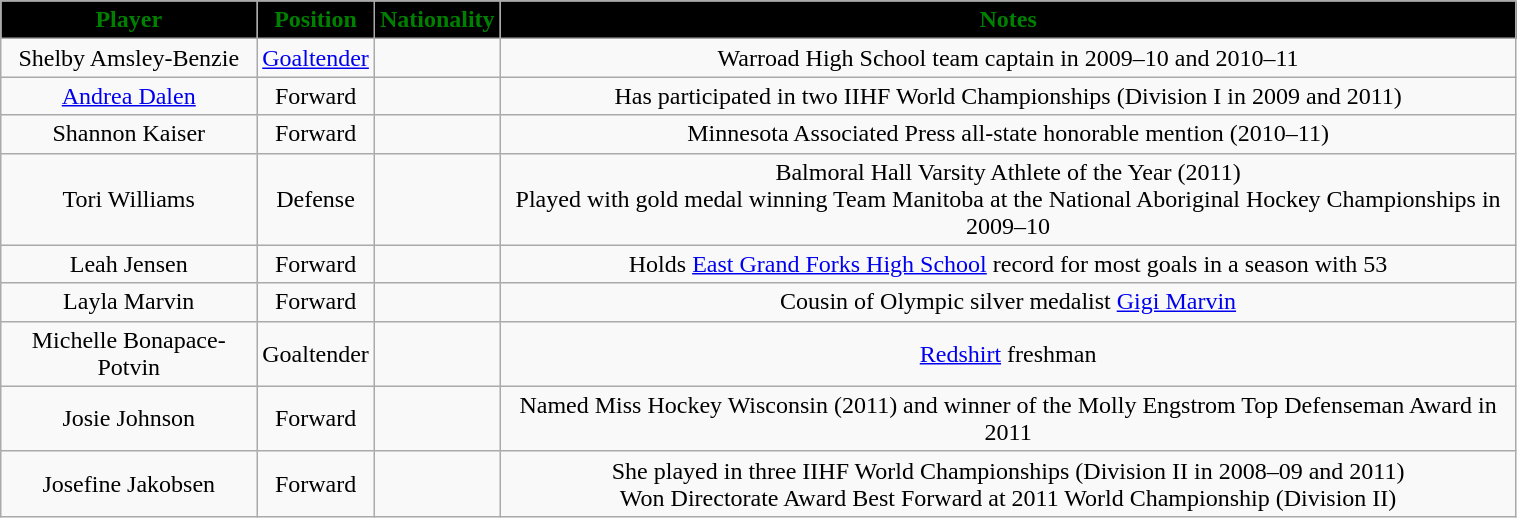<table class="wikitable" style="width:80%;">
<tr style="text-align:center; background:black; color:green;">
<td><strong>Player</strong></td>
<td><strong>Position</strong></td>
<td><strong>Nationality</strong></td>
<td><strong>Notes</strong></td>
</tr>
<tr style="text-align:center; background:;">
<td>Shelby Amsley-Benzie</td>
<td><a href='#'>Goaltender</a></td>
<td></td>
<td>Warroad High School team captain in 2009–10 and 2010–11</td>
</tr>
<tr style="text-align:center; background:;">
<td><a href='#'>Andrea Dalen</a></td>
<td>Forward</td>
<td></td>
<td>Has participated in two IIHF World Championships (Division I in 2009 and 2011)</td>
</tr>
<tr style="text-align:center; background:;">
<td>Shannon Kaiser</td>
<td>Forward</td>
<td></td>
<td>Minnesota Associated Press all-state honorable mention (2010–11)</td>
</tr>
<tr style="text-align:center; background:;">
<td>Tori Williams</td>
<td>Defense</td>
<td></td>
<td>Balmoral Hall Varsity Athlete of the Year (2011)<br>Played with gold medal winning Team Manitoba at the National Aboriginal Hockey Championships in 2009–10</td>
</tr>
<tr style="text-align:center; background:;">
<td>Leah Jensen</td>
<td>Forward</td>
<td></td>
<td>Holds <a href='#'>East Grand Forks High School</a> record for most goals in a season with 53</td>
</tr>
<tr style="text-align:center; background:;">
<td>Layla Marvin</td>
<td>Forward</td>
<td></td>
<td>Cousin of Olympic silver medalist <a href='#'>Gigi Marvin</a></td>
</tr>
<tr style="text-align:center; background:;">
<td>Michelle Bonapace-Potvin</td>
<td>Goaltender</td>
<td></td>
<td><a href='#'>Redshirt</a> freshman</td>
</tr>
<tr style="text-align:center; background:;">
<td>Josie Johnson</td>
<td>Forward</td>
<td></td>
<td>Named Miss Hockey Wisconsin (2011) and winner of the Molly Engstrom Top Defenseman Award in 2011</td>
</tr>
<tr style="text-align:center; background:;">
<td>Josefine Jakobsen</td>
<td>Forward</td>
<td></td>
<td>She played in three IIHF World Championships (Division II in 2008–09 and 2011)<br>Won Directorate Award Best Forward at 2011 World Championship (Division II)</td>
</tr>
</table>
